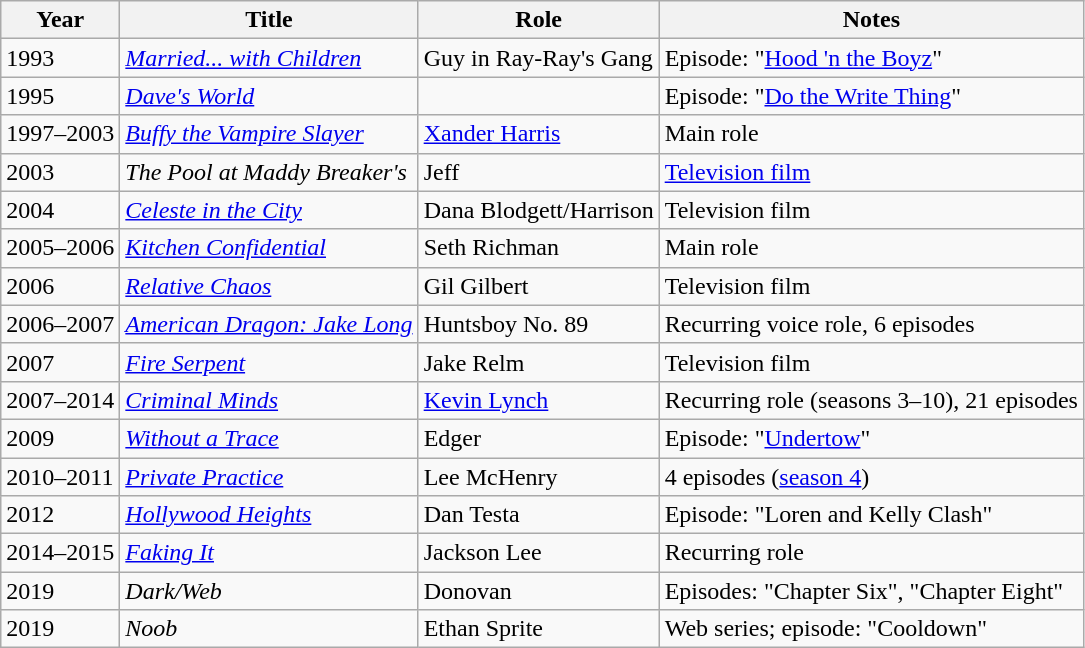<table class="wikitable sortable">
<tr>
<th>Year</th>
<th>Title</th>
<th>Role</th>
<th class="unsortable">Notes</th>
</tr>
<tr>
<td>1993</td>
<td><em><a href='#'>Married... with Children</a></em></td>
<td>Guy in Ray-Ray's Gang</td>
<td>Episode: "<a href='#'>Hood 'n the Boyz</a>"</td>
</tr>
<tr>
<td>1995</td>
<td><em><a href='#'>Dave's World</a></em></td>
<td></td>
<td>Episode: "<a href='#'>Do the Write Thing</a>"</td>
</tr>
<tr>
<td>1997–2003</td>
<td><em><a href='#'>Buffy the Vampire Slayer</a></em></td>
<td><a href='#'>Xander Harris</a></td>
<td>Main role</td>
</tr>
<tr>
<td>2003</td>
<td><em>The Pool at Maddy Breaker's</em></td>
<td>Jeff</td>
<td><a href='#'>Television film</a></td>
</tr>
<tr>
<td>2004</td>
<td><em><a href='#'>Celeste in the City</a></em></td>
<td>Dana Blodgett/Harrison</td>
<td>Television film</td>
</tr>
<tr>
<td>2005–2006</td>
<td><em><a href='#'>Kitchen Confidential</a></em></td>
<td>Seth Richman</td>
<td>Main role</td>
</tr>
<tr>
<td>2006</td>
<td><em><a href='#'>Relative Chaos</a></em></td>
<td>Gil Gilbert</td>
<td>Television film</td>
</tr>
<tr>
<td>2006–2007</td>
<td><em><a href='#'>American Dragon: Jake Long</a></em></td>
<td>Huntsboy No. 89</td>
<td>Recurring voice role, 6 episodes</td>
</tr>
<tr>
<td>2007</td>
<td><em><a href='#'>Fire Serpent</a></em></td>
<td>Jake Relm</td>
<td>Television film</td>
</tr>
<tr>
<td>2007–2014</td>
<td><em><a href='#'>Criminal Minds</a></em></td>
<td><a href='#'>Kevin Lynch</a></td>
<td>Recurring role (seasons 3–10), 21 episodes</td>
</tr>
<tr>
<td>2009</td>
<td><em><a href='#'>Without a Trace</a></em></td>
<td>Edger</td>
<td>Episode: "<a href='#'>Undertow</a>"</td>
</tr>
<tr>
<td>2010–2011</td>
<td><em><a href='#'>Private Practice</a></em></td>
<td>Lee McHenry</td>
<td>4 episodes (<a href='#'>season 4</a>)</td>
</tr>
<tr>
<td>2012</td>
<td><em><a href='#'>Hollywood Heights</a></em></td>
<td>Dan Testa</td>
<td>Episode: "Loren and Kelly Clash"</td>
</tr>
<tr>
<td>2014–2015</td>
<td><em><a href='#'>Faking It</a></em></td>
<td>Jackson Lee</td>
<td>Recurring role</td>
</tr>
<tr>
<td>2019</td>
<td><em>Dark/Web</em></td>
<td>Donovan</td>
<td>Episodes: "Chapter Six", "Chapter Eight"</td>
</tr>
<tr>
<td>2019</td>
<td><em>Noob</em></td>
<td>Ethan Sprite</td>
<td>Web series; episode: "Cooldown"</td>
</tr>
</table>
